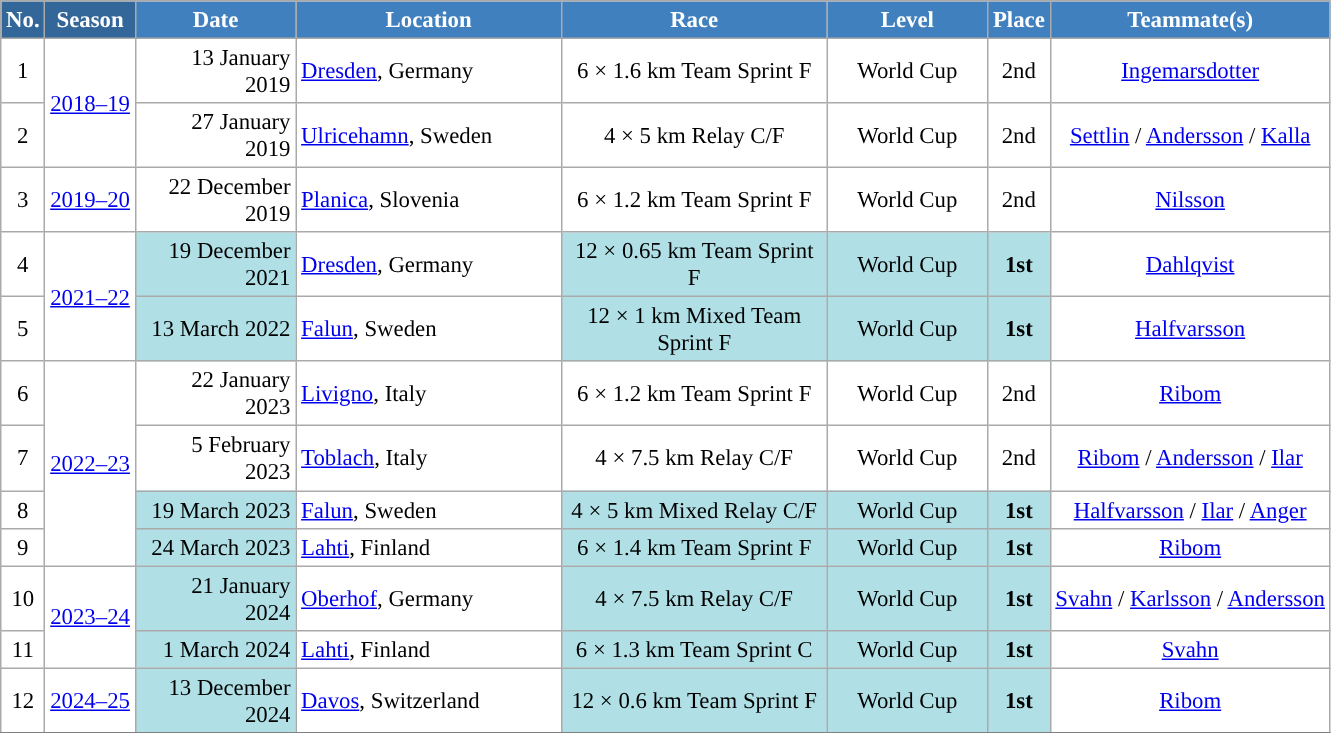<table class="wikitable sortable" style="font-size:95%; text-align:center; border:grey solid 1px; border-collapse:collapse; background:#ffffff;">
<tr style="background:#efefef;">
<th style="background-color:#369; color:white;">No.</th>
<th style="background-color:#369; color:white;">Season</th>
<th style="background-color:#4180be; color:white; width:100px;">Date</th>
<th style="background-color:#4180be; color:white; width:170px;">Location</th>
<th style="background-color:#4180be; color:white; width:170px;">Race</th>
<th style="background-color:#4180be; color:white; width:100px;">Level</th>
<th style="background-color:#4180be; color:white;">Place</th>
<th style="background-color:#4180be; color:white;">Teammate(s)</th>
</tr>
<tr>
<td align=center>1</td>
<td rowspan=2 align=center><a href='#'>2018–19</a></td>
<td align=right>13 January 2019</td>
<td align=left> <a href='#'>Dresden</a>, Germany</td>
<td>6  × 1.6 km Team Sprint F</td>
<td>World Cup</td>
<td>2nd</td>
<td><a href='#'>Ingemarsdotter</a></td>
</tr>
<tr>
<td align=center>2</td>
<td align=right>27 January 2019</td>
<td align=left> <a href='#'>Ulricehamn</a>, Sweden</td>
<td>4  × 5 km Relay C/F</td>
<td>World Cup</td>
<td>2nd</td>
<td><a href='#'>Settlin</a> / <a href='#'>Andersson</a> / <a href='#'>Kalla</a></td>
</tr>
<tr>
<td align=center>3</td>
<td align=center><a href='#'>2019–20</a></td>
<td align=right>22 December 2019</td>
<td align=left> <a href='#'>Planica</a>, Slovenia</td>
<td>6 × 1.2 km Team Sprint F</td>
<td>World Cup</td>
<td>2nd</td>
<td><a href='#'>Nilsson</a></td>
</tr>
<tr>
<td align=center>4</td>
<td rowspan=2 align=center><a href='#'>2021–22</a></td>
<td bgcolor="#BOEOE6" align=right>19 December 2021</td>
<td align=left> <a href='#'>Dresden</a>, Germany</td>
<td bgcolor="#BOEOE6">12 × 0.65 km Team Sprint F</td>
<td bgcolor="#BOEOE6">World Cup</td>
<td bgcolor="#BOEOE6"><strong>1st</strong></td>
<td><a href='#'>Dahlqvist</a></td>
</tr>
<tr>
<td align=center>5</td>
<td bgcolor="#BOEOE6"align=right>13 March 2022</td>
<td align=left> <a href='#'>Falun</a>, Sweden</td>
<td bgcolor="#BOEOE6">12 × 1 km Mixed Team Sprint F</td>
<td bgcolor="#BOEOE6">World Cup</td>
<td bgcolor="#BOEOE6"><strong>1st</strong></td>
<td><a href='#'>Halfvarsson</a></td>
</tr>
<tr>
<td align=center>6</td>
<td rowspan=4 align=center><a href='#'>2022–23</a></td>
<td align=right>22 January 2023</td>
<td align=left> <a href='#'>Livigno</a>, Italy</td>
<td>6 × 1.2 km Team Sprint F</td>
<td>World Cup</td>
<td>2nd</td>
<td><a href='#'>Ribom</a></td>
</tr>
<tr>
<td align=center>7</td>
<td align=right>5 February 2023</td>
<td align=left> <a href='#'>Toblach</a>, Italy</td>
<td>4  × 7.5 km Relay C/F</td>
<td>World Cup</td>
<td>2nd</td>
<td><a href='#'>Ribom</a> / <a href='#'>Andersson</a> / <a href='#'>Ilar</a></td>
</tr>
<tr>
<td align=center>8</td>
<td bgcolor="#BOEOE6"align=right>19 March 2023</td>
<td align=left> <a href='#'>Falun</a>, Sweden</td>
<td bgcolor="#BOEOE6">4 × 5 km Mixed Relay C/F</td>
<td bgcolor="#BOEOE6">World Cup</td>
<td bgcolor="#BOEOE6"><strong>1st</strong></td>
<td><a href='#'>Halfvarsson</a> / <a href='#'>Ilar</a> / <a href='#'>Anger</a></td>
</tr>
<tr>
<td align=center>9</td>
<td bgcolor="#BOEOE6"align=right>24 March 2023</td>
<td align=left> <a href='#'>Lahti</a>, Finland</td>
<td bgcolor="#BOEOE6">6 × 1.4 km Team Sprint F</td>
<td bgcolor="#BOEOE6">World Cup</td>
<td bgcolor="#BOEOE6"><strong>1st</strong></td>
<td><a href='#'>Ribom</a></td>
</tr>
<tr>
<td align=center>10</td>
<td rowspan=2 align=center><a href='#'>2023–24</a></td>
<td bgcolor="#BOEOE6" align=right>21 January 2024</td>
<td align=left> <a href='#'>Oberhof</a>, Germany</td>
<td bgcolor="#BOEOE6">4 × 7.5 km Relay C/F</td>
<td bgcolor="#BOEOE6">World Cup</td>
<td bgcolor="#BOEOE6"><strong>1st</strong></td>
<td><a href='#'>Svahn</a> / <a href='#'>Karlsson</a> / <a href='#'>Andersson</a></td>
</tr>
<tr>
<td align=center>11</td>
<td bgcolor="#BOEOE6" align=right>1 March 2024</td>
<td align=left> <a href='#'>Lahti</a>, Finland</td>
<td bgcolor="#BOEOE6">6 × 1.3 km Team Sprint C</td>
<td bgcolor="#BOEOE6">World Cup</td>
<td bgcolor="#BOEOE6"><strong>1st</strong></td>
<td><a href='#'>Svahn</a></td>
</tr>
<tr>
<td align=center>12</td>
<td rowspan=1 align=center><a href='#'>2024–25</a></td>
<td bgcolor="#BOEOE6" align=right>13 December 2024</td>
<td align=left> <a href='#'>Davos</a>, Switzerland</td>
<td bgcolor="#BOEOE6">12 × 0.6 km Team Sprint F</td>
<td bgcolor="#BOEOE6">World Cup</td>
<td bgcolor="#BOEOE6"><strong>1st</strong></td>
<td><a href='#'>Ribom</a></td>
</tr>
<tr>
</tr>
</table>
